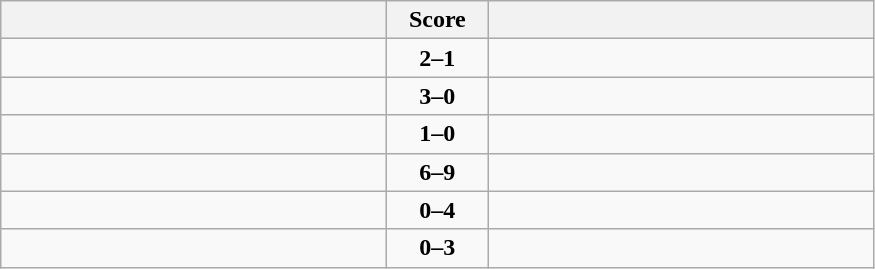<table class="wikitable" style="text-align: center; font-size:100% ">
<tr>
<th align="right" width="250"></th>
<th width="60">Score</th>
<th align="left" width="250"></th>
</tr>
<tr>
<td align=left></td>
<td align=center><strong>2–1</strong></td>
<td align=left></td>
</tr>
<tr>
<td align=left></td>
<td align=center><strong>3–0</strong></td>
<td align=left></td>
</tr>
<tr>
<td align=left></td>
<td align=center><strong>1–0</strong></td>
<td align=left></td>
</tr>
<tr>
<td align=left></td>
<td align=center><strong>6–9</strong></td>
<td align=left></td>
</tr>
<tr>
<td align=left></td>
<td align=center><strong>0–4</strong></td>
<td align=left></td>
</tr>
<tr>
<td align=left></td>
<td align=center><strong>0–3</strong></td>
<td align=left></td>
</tr>
</table>
